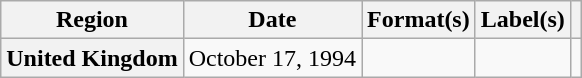<table class="wikitable plainrowheaders">
<tr>
<th scope="col">Region</th>
<th scope="col">Date</th>
<th scope="col">Format(s)</th>
<th scope="col">Label(s)</th>
<th scope="col"></th>
</tr>
<tr>
<th scope="row">United Kingdom</th>
<td>October 17, 1994</td>
<td></td>
<td></td>
<td></td>
</tr>
</table>
